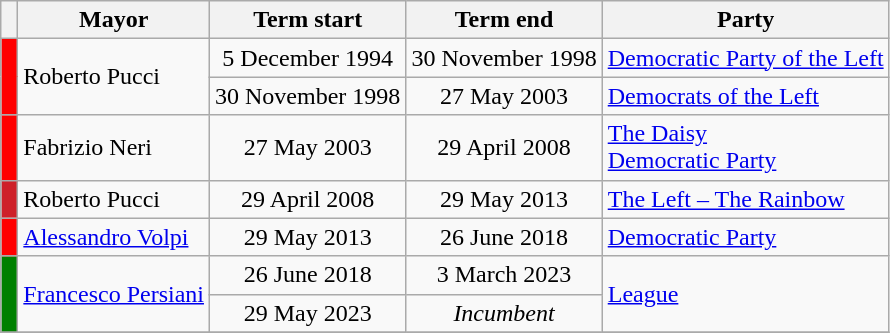<table class="wikitable">
<tr>
<th class=unsortable> </th>
<th>Mayor</th>
<th>Term start</th>
<th>Term end</th>
<th>Party</th>
</tr>
<tr>
<th rowspan=2 style="background:#FF0000;"></th>
<td rowspan=2>Roberto Pucci</td>
<td align=center>5 December 1994</td>
<td align=center>30 November 1998</td>
<td><a href='#'>Democratic Party of the Left</a></td>
</tr>
<tr>
<td align=center>30 November 1998</td>
<td align=center>27 May 2003</td>
<td><a href='#'>Democrats of the Left</a></td>
</tr>
<tr>
<th style="background:#FF0000;"></th>
<td>Fabrizio Neri</td>
<td align=center>27 May 2003</td>
<td align=center>29 April 2008</td>
<td><a href='#'>The Daisy</a><br><a href='#'>Democratic Party</a></td>
</tr>
<tr>
<th style="background:#CE2029;"></th>
<td>Roberto Pucci</td>
<td align=center>29 April 2008</td>
<td align=center>29 May 2013</td>
<td><a href='#'>The Left – The Rainbow</a></td>
</tr>
<tr>
<th style="background:#FF0000;"></th>
<td><a href='#'>Alessandro Volpi</a></td>
<td align=center>29 May 2013</td>
<td align=center>26 June 2018</td>
<td><a href='#'>Democratic Party</a></td>
</tr>
<tr>
<th rowspan=2  style="background:#008000;"></th>
<td rowspan=2><a href='#'>Francesco Persiani</a></td>
<td align=center>26 June 2018</td>
<td align=center>3 March 2023</td>
<td rowspan=2><a href='#'>League</a></td>
</tr>
<tr>
<td align=center>29 May 2023</td>
<td align=center><em>Incumbent</em></td>
</tr>
<tr>
</tr>
</table>
